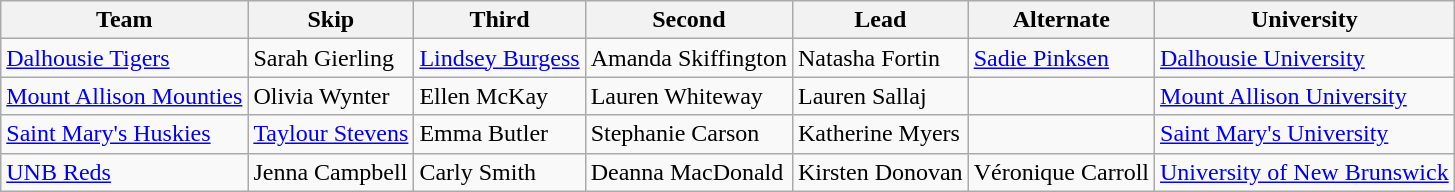<table class=wikitable>
<tr>
<th scope="col">Team</th>
<th scope="col">Skip</th>
<th scope="col">Third</th>
<th scope="col">Second</th>
<th scope="col">Lead</th>
<th scope="col">Alternate</th>
<th scope="col">University</th>
</tr>
<tr>
<td><a href='#'>Dalhousie Tigers</a></td>
<td>Sarah Gierling</td>
<td><a href='#'>Lindsey Burgess</a></td>
<td>Amanda Skiffington</td>
<td>Natasha Fortin</td>
<td><a href='#'>Sadie Pinksen</a></td>
<td> <a href='#'>Dalhousie University</a></td>
</tr>
<tr>
<td><a href='#'>Mount Allison Mounties</a></td>
<td>Olivia Wynter</td>
<td>Ellen McKay</td>
<td>Lauren Whiteway</td>
<td>Lauren Sallaj</td>
<td></td>
<td> <a href='#'>Mount Allison University</a></td>
</tr>
<tr>
<td><a href='#'>Saint Mary's Huskies</a></td>
<td><a href='#'>Taylour Stevens</a></td>
<td>Emma Butler</td>
<td>Stephanie Carson</td>
<td>Katherine Myers</td>
<td></td>
<td> <a href='#'>Saint Mary's University</a></td>
</tr>
<tr>
<td><a href='#'>UNB Reds</a></td>
<td>Jenna Campbell</td>
<td>Carly Smith</td>
<td>Deanna MacDonald</td>
<td>Kirsten Donovan</td>
<td>Véronique Carroll</td>
<td> <a href='#'>University of New Brunswick</a></td>
</tr>
</table>
